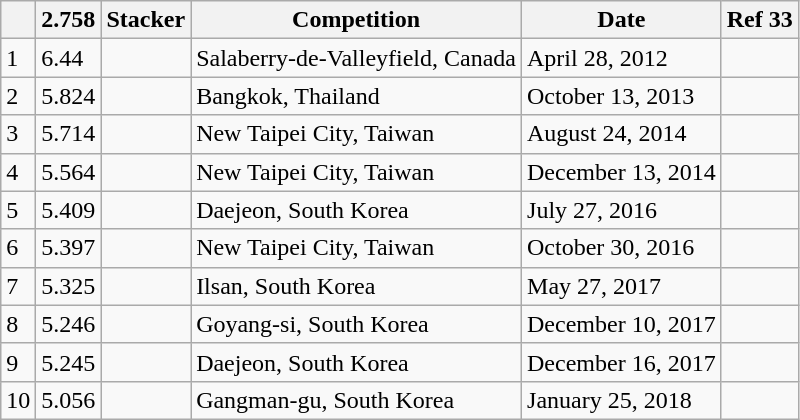<table class="wikitable">
<tr>
<th></th>
<th>2.758</th>
<th>Stacker</th>
<th>Competition</th>
<th>Date</th>
<th>Ref 33</th>
</tr>
<tr>
<td>1</td>
<td>6.44</td>
<td></td>
<td>Salaberry-de-Valleyfield, Canada</td>
<td>April 28, 2012</td>
<td></td>
</tr>
<tr>
<td>2</td>
<td>5.824</td>
<td></td>
<td>Bangkok, Thailand</td>
<td>October 13, 2013</td>
<td></td>
</tr>
<tr>
<td>3</td>
<td>5.714</td>
<td></td>
<td>New Taipei City, Taiwan</td>
<td>August 24, 2014</td>
<td></td>
</tr>
<tr>
<td>4</td>
<td>5.564</td>
<td></td>
<td>New Taipei City, Taiwan</td>
<td>December 13, 2014</td>
<td></td>
</tr>
<tr>
<td>5</td>
<td>5.409</td>
<td></td>
<td>Daejeon, South Korea</td>
<td>July 27, 2016</td>
<td></td>
</tr>
<tr>
<td>6</td>
<td>5.397</td>
<td></td>
<td>New Taipei City, Taiwan</td>
<td>October 30, 2016</td>
<td></td>
</tr>
<tr>
<td>7</td>
<td>5.325</td>
<td></td>
<td>Ilsan, South Korea</td>
<td>May 27, 2017</td>
<td></td>
</tr>
<tr>
<td>8</td>
<td>5.246</td>
<td></td>
<td>Goyang-si, South Korea</td>
<td>December 10, 2017</td>
<td></td>
</tr>
<tr>
<td>9</td>
<td>5.245</td>
<td></td>
<td>Daejeon, South Korea</td>
<td>December 16, 2017</td>
<td></td>
</tr>
<tr>
<td>10</td>
<td>5.056</td>
<td></td>
<td>Gangman-gu, South Korea</td>
<td>January 25, 2018</td>
<td></td>
</tr>
</table>
